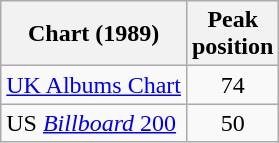<table class="wikitable sortable">
<tr>
<th>Chart (1989)</th>
<th>Peak<br>position</th>
</tr>
<tr>
<td><a href='#'>UK Albums Chart</a></td>
<td style="text-align:center;">74</td>
</tr>
<tr>
<td>US <a href='#'><em>Billboard</em> 200</a></td>
<td style="text-align:center;">50</td>
</tr>
</table>
